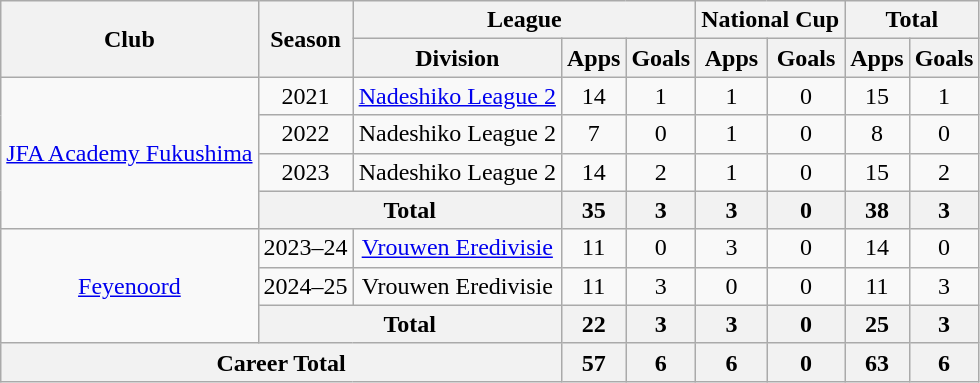<table class="wikitable" style="text-align:center">
<tr>
<th rowspan="2">Club</th>
<th rowspan="2">Season</th>
<th colspan="3">League</th>
<th colspan="2">National Cup</th>
<th colspan="2">Total</th>
</tr>
<tr>
<th>Division</th>
<th>Apps</th>
<th>Goals</th>
<th>Apps</th>
<th>Goals</th>
<th>Apps</th>
<th>Goals</th>
</tr>
<tr>
<td rowspan="4"><a href='#'>JFA Academy Fukushima</a></td>
<td>2021</td>
<td><a href='#'>Nadeshiko League 2</a></td>
<td>14</td>
<td>1</td>
<td>1</td>
<td>0</td>
<td>15</td>
<td>1</td>
</tr>
<tr>
<td>2022</td>
<td>Nadeshiko League 2</td>
<td>7</td>
<td>0</td>
<td>1</td>
<td>0</td>
<td>8</td>
<td>0</td>
</tr>
<tr>
<td>2023</td>
<td>Nadeshiko League 2</td>
<td>14</td>
<td>2</td>
<td>1</td>
<td>0</td>
<td>15</td>
<td>2</td>
</tr>
<tr>
<th colspan="2">Total</th>
<th>35</th>
<th>3</th>
<th>3</th>
<th>0</th>
<th>38</th>
<th>3</th>
</tr>
<tr>
<td rowspan="3"><a href='#'>Feyenoord</a></td>
<td>2023–24</td>
<td><a href='#'>Vrouwen Eredivisie</a></td>
<td>11</td>
<td>0</td>
<td>3</td>
<td>0</td>
<td>14</td>
<td>0</td>
</tr>
<tr>
<td>2024–25</td>
<td>Vrouwen Eredivisie</td>
<td>11</td>
<td>3</td>
<td>0</td>
<td>0</td>
<td>11</td>
<td>3</td>
</tr>
<tr>
<th colspan="2">Total</th>
<th>22</th>
<th>3</th>
<th>3</th>
<th>0</th>
<th>25</th>
<th>3</th>
</tr>
<tr>
<th colspan="3">Career Total</th>
<th>57</th>
<th>6</th>
<th>6</th>
<th>0</th>
<th>63</th>
<th>6</th>
</tr>
</table>
